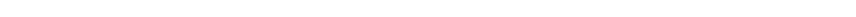<table style="width:88%; text-align:center;">
<tr style="color:white;">
<td style="background:"><strong>54</strong></td>
<td style="background:"><strong>45</strong></td>
</tr>
</table>
